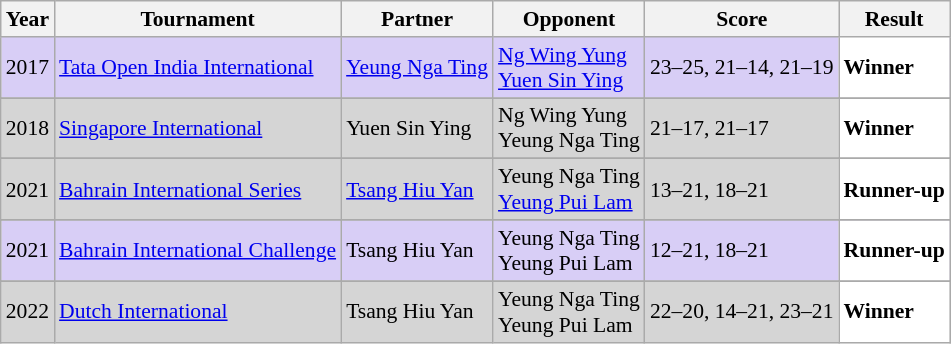<table class="sortable wikitable" style="font-size: 90%;">
<tr>
<th>Year</th>
<th>Tournament</th>
<th>Partner</th>
<th>Opponent</th>
<th>Score</th>
<th>Result</th>
</tr>
<tr style="background:#D8CEF6">
<td align="center">2017</td>
<td align="left"><a href='#'>Tata Open India International</a></td>
<td align="left"> <a href='#'>Yeung Nga Ting</a></td>
<td align="left"> <a href='#'>Ng Wing Yung</a><br> <a href='#'>Yuen Sin Ying</a></td>
<td align="left">23–25, 21–14, 21–19</td>
<td style="text-align:left; background:white"> <strong>Winner</strong></td>
</tr>
<tr>
</tr>
<tr style="background:#D5D5D5">
<td align="center">2018</td>
<td align="left"><a href='#'>Singapore International</a></td>
<td align="left"> Yuen Sin Ying</td>
<td align="left"> Ng Wing Yung<br> Yeung Nga Ting</td>
<td align="left">21–17, 21–17</td>
<td style="text-align:left; background:white"> <strong>Winner</strong></td>
</tr>
<tr>
</tr>
<tr style="background:#D5D5D5">
<td align="center">2021</td>
<td align="left"><a href='#'>Bahrain International Series</a></td>
<td align="left"> <a href='#'>Tsang Hiu Yan</a></td>
<td align="left"> Yeung Nga Ting<br> <a href='#'>Yeung Pui Lam</a></td>
<td align="left">13–21, 18–21</td>
<td style="text-align:left; background:white"> <strong>Runner-up</strong></td>
</tr>
<tr>
</tr>
<tr style="background:#D8CEF6">
<td align="center">2021</td>
<td align="left"><a href='#'>Bahrain International Challenge</a></td>
<td align="left"> Tsang Hiu Yan</td>
<td align="left"> Yeung Nga Ting<br> Yeung Pui Lam</td>
<td align="left">12–21, 18–21</td>
<td style="text-align:left; background:white"> <strong>Runner-up</strong></td>
</tr>
<tr>
</tr>
<tr style="background:#D5D5D5">
<td align="center">2022</td>
<td align="left"><a href='#'>Dutch International</a></td>
<td align="left"> Tsang Hiu Yan</td>
<td align="left"> Yeung Nga Ting<br> Yeung Pui Lam</td>
<td align="left">22–20, 14–21, 23–21</td>
<td style="text-align:left; background:white"> <strong>Winner</strong></td>
</tr>
</table>
